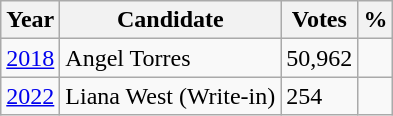<table class="wikitable">
<tr>
<th>Year</th>
<th>Candidate</th>
<th>Votes</th>
<th>%</th>
</tr>
<tr>
<td rowspan="1"><a href='#'>2018</a></td>
<td>Angel Torres </td>
<td>50,962</td>
<td></td>
</tr>
<tr>
<td rowspan="1"><a href='#'>2022</a></td>
<td>Liana West (Write-in) </td>
<td>254</td>
<td></td>
</tr>
</table>
